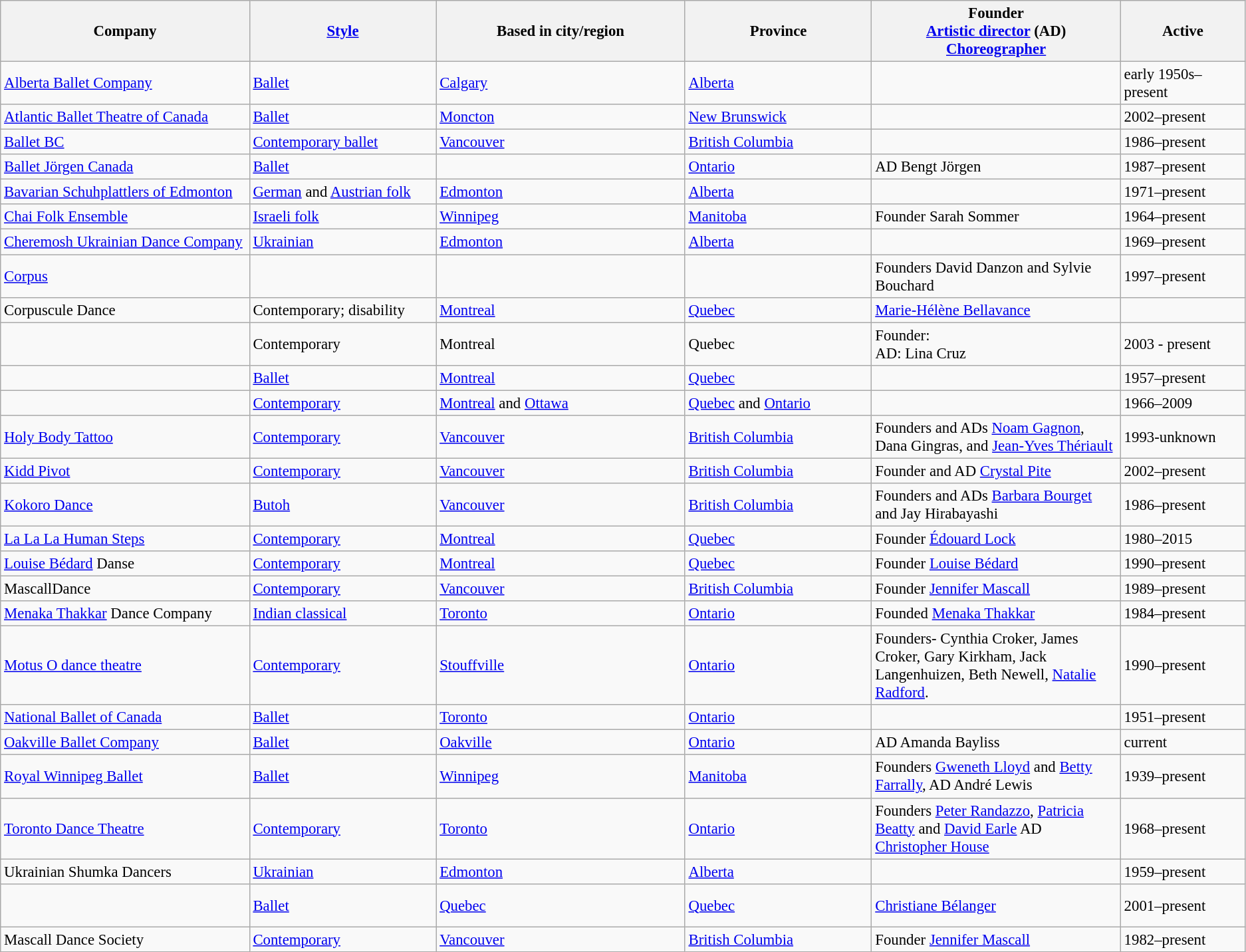<table class="wikitable sortable" style="font-size:95%;">
<tr>
<th width="20%" scope="col">Company</th>
<th width="15%" scope="col"><a href='#'>Style</a></th>
<th width="20%" scope="col">Based in city/region</th>
<th width="15%" scope="col">Province</th>
<th width="20%" scope="col">Founder<br><a href='#'>Artistic director</a> (AD)<br><a href='#'>Choreographer</a></th>
<th width="10%" scope="col">Active</th>
</tr>
<tr>
<td><a href='#'>Alberta Ballet Company</a></td>
<td><a href='#'>Ballet</a></td>
<td><a href='#'>Calgary</a></td>
<td><a href='#'>Alberta</a></td>
<td></td>
<td>early 1950s–present</td>
</tr>
<tr>
<td><a href='#'>Atlantic Ballet Theatre of Canada</a></td>
<td><a href='#'>Ballet</a></td>
<td><a href='#'>Moncton</a></td>
<td><a href='#'>New Brunswick</a></td>
<td></td>
<td>2002–present</td>
</tr>
<tr>
<td><a href='#'>Ballet BC</a></td>
<td><a href='#'>Contemporary ballet</a></td>
<td><a href='#'>Vancouver</a></td>
<td><a href='#'>British Columbia</a></td>
<td></td>
<td>1986–present</td>
</tr>
<tr>
<td><a href='#'>Ballet Jörgen Canada</a></td>
<td><a href='#'>Ballet</a></td>
<td></td>
<td><a href='#'>Ontario</a></td>
<td>AD Bengt Jörgen</td>
<td>1987–present</td>
</tr>
<tr>
<td><a href='#'>Bavarian Schuhplattlers of Edmonton</a></td>
<td><a href='#'>German</a> and <a href='#'>Austrian folk</a></td>
<td><a href='#'>Edmonton</a></td>
<td><a href='#'>Alberta</a></td>
<td></td>
<td>1971–present</td>
</tr>
<tr>
<td><a href='#'>Chai Folk Ensemble</a></td>
<td><a href='#'>Israeli folk</a></td>
<td><a href='#'>Winnipeg</a></td>
<td><a href='#'>Manitoba</a></td>
<td>Founder Sarah Sommer</td>
<td>1964–present</td>
</tr>
<tr>
<td><a href='#'>Cheremosh Ukrainian Dance Company</a></td>
<td><a href='#'>Ukrainian</a></td>
<td><a href='#'>Edmonton</a></td>
<td><a href='#'>Alberta</a></td>
<td></td>
<td>1969–present</td>
</tr>
<tr>
<td><a href='#'>Corpus</a></td>
<td></td>
<td></td>
<td></td>
<td>Founders David Danzon and Sylvie Bouchard</td>
<td>1997–present</td>
</tr>
<tr>
<td>Corpuscule Dance</td>
<td>Contemporary; disability</td>
<td><a href='#'>Montreal</a></td>
<td><a href='#'>Quebec</a></td>
<td><a href='#'>Marie-Hélène Bellavance</a></td>
<td></td>
</tr>
<tr>
<td></td>
<td>Contemporary</td>
<td>Montreal</td>
<td>Quebec</td>
<td>Founder: <br>AD: Lina Cruz</td>
<td>2003 - present</td>
</tr>
<tr>
<td></td>
<td><a href='#'>Ballet</a></td>
<td><a href='#'>Montreal</a></td>
<td><a href='#'>Quebec</a></td>
<td></td>
<td>1957–present</td>
</tr>
<tr>
<td></td>
<td><a href='#'>Contemporary</a></td>
<td><a href='#'>Montreal</a> and <a href='#'>Ottawa</a></td>
<td><a href='#'>Quebec</a> and <a href='#'>Ontario</a></td>
<td></td>
<td>1966–2009</td>
</tr>
<tr>
<td><a href='#'>Holy Body Tattoo</a></td>
<td><a href='#'>Contemporary</a></td>
<td><a href='#'>Vancouver</a></td>
<td><a href='#'>British Columbia</a></td>
<td>Founders and ADs <a href='#'>Noam Gagnon</a>, Dana Gingras, and <a href='#'>Jean-Yves Thériault</a></td>
<td>1993-unknown</td>
</tr>
<tr>
<td><a href='#'>Kidd Pivot</a></td>
<td><a href='#'>Contemporary</a></td>
<td><a href='#'>Vancouver</a></td>
<td><a href='#'>British Columbia</a></td>
<td>Founder and AD <a href='#'>Crystal Pite</a></td>
<td>2002–present</td>
</tr>
<tr>
<td><a href='#'>Kokoro Dance</a></td>
<td><a href='#'>Butoh</a></td>
<td><a href='#'>Vancouver</a></td>
<td><a href='#'>British Columbia</a></td>
<td>Founders and ADs <a href='#'>Barbara Bourget</a> and Jay Hirabayashi</td>
<td>1986–present</td>
</tr>
<tr>
<td><a href='#'>La La La Human Steps</a></td>
<td><a href='#'>Contemporary</a></td>
<td><a href='#'>Montreal</a></td>
<td><a href='#'>Quebec</a></td>
<td>Founder <a href='#'>Édouard Lock</a></td>
<td>1980–2015</td>
</tr>
<tr>
<td><a href='#'>Louise Bédard</a> Danse</td>
<td><a href='#'>Contemporary</a></td>
<td><a href='#'>Montreal</a></td>
<td><a href='#'>Quebec</a></td>
<td>Founder <a href='#'>Louise Bédard</a></td>
<td>1990–present</td>
</tr>
<tr>
<td>MascallDance</td>
<td><a href='#'>Contemporary</a></td>
<td><a href='#'>Vancouver</a></td>
<td><a href='#'>British Columbia</a></td>
<td>Founder <a href='#'>Jennifer Mascall</a></td>
<td>1989–present</td>
</tr>
<tr>
<td><a href='#'>Menaka Thakkar</a> Dance Company</td>
<td><a href='#'>Indian classical</a></td>
<td><a href='#'>Toronto</a></td>
<td><a href='#'>Ontario</a></td>
<td>Founded <a href='#'>Menaka Thakkar</a></td>
<td>1984–present</td>
</tr>
<tr>
<td><a href='#'>Motus O dance theatre</a></td>
<td><a href='#'>Contemporary</a></td>
<td><a href='#'>Stouffville</a></td>
<td><a href='#'>Ontario</a></td>
<td>Founders- Cynthia Croker, James Croker, Gary Kirkham, Jack Langenhuizen, Beth Newell, <a href='#'>Natalie Radford</a>.</td>
<td>1990–present</td>
</tr>
<tr>
<td><a href='#'>National Ballet of Canada</a></td>
<td><a href='#'>Ballet</a></td>
<td><a href='#'>Toronto</a></td>
<td><a href='#'>Ontario</a></td>
<td></td>
<td>1951–present</td>
</tr>
<tr>
<td><a href='#'>Oakville Ballet Company</a></td>
<td><a href='#'>Ballet</a></td>
<td><a href='#'>Oakville</a></td>
<td><a href='#'>Ontario</a></td>
<td>AD Amanda Bayliss</td>
<td>current</td>
</tr>
<tr>
<td><a href='#'>Royal Winnipeg Ballet</a></td>
<td><a href='#'>Ballet</a></td>
<td><a href='#'>Winnipeg</a></td>
<td><a href='#'>Manitoba</a></td>
<td>Founders <a href='#'>Gweneth Lloyd</a> and <a href='#'>Betty Farrally</a>, AD André Lewis</td>
<td>1939–present</td>
</tr>
<tr>
<td><a href='#'>Toronto Dance Theatre</a></td>
<td><a href='#'>Contemporary</a></td>
<td><a href='#'>Toronto</a></td>
<td><a href='#'>Ontario</a></td>
<td>Founders <a href='#'>Peter Randazzo</a>, <a href='#'>Patricia Beatty</a> and <a href='#'>David Earle</a> AD <a href='#'>Christopher House</a></td>
<td>1968–present</td>
</tr>
<tr>
<td>Ukrainian Shumka Dancers</td>
<td><a href='#'>Ukrainian</a></td>
<td><a href='#'>Edmonton</a></td>
<td><a href='#'>Alberta</a></td>
<td></td>
<td>1959–present</td>
</tr>
<tr>
<td><br><br></td>
<td><a href='#'>Ballet</a></td>
<td><a href='#'>Quebec</a></td>
<td><a href='#'>Quebec</a></td>
<td><a href='#'>Christiane Bélanger</a></td>
<td>2001–present</td>
</tr>
<tr>
<td>Mascall Dance Society</td>
<td><a href='#'>Contemporary</a></td>
<td><a href='#'>Vancouver</a></td>
<td><a href='#'>British Columbia</a></td>
<td>Founder <a href='#'>Jennifer Mascall</a></td>
<td>1982–present</td>
</tr>
</table>
